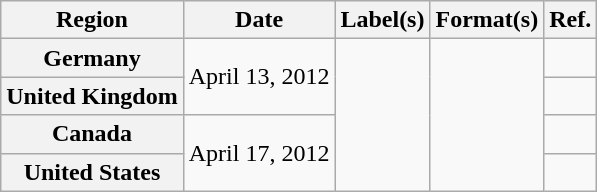<table class="wikitable plainrowheaders">
<tr>
<th scope="col">Region</th>
<th scope="col">Date</th>
<th scope="col">Label(s)</th>
<th scope="col">Format(s)</th>
<th scope="col">Ref.</th>
</tr>
<tr>
<th scope="row">Germany</th>
<td rowspan="2">April 13, 2012</td>
<td rowspan="4"></td>
<td rowspan="4"></td>
<td></td>
</tr>
<tr>
<th scope="row">United Kingdom</th>
<td></td>
</tr>
<tr>
<th scope="row">Canada</th>
<td rowspan="2">April 17, 2012</td>
<td></td>
</tr>
<tr>
<th scope="row">United States</th>
<td></td>
</tr>
</table>
